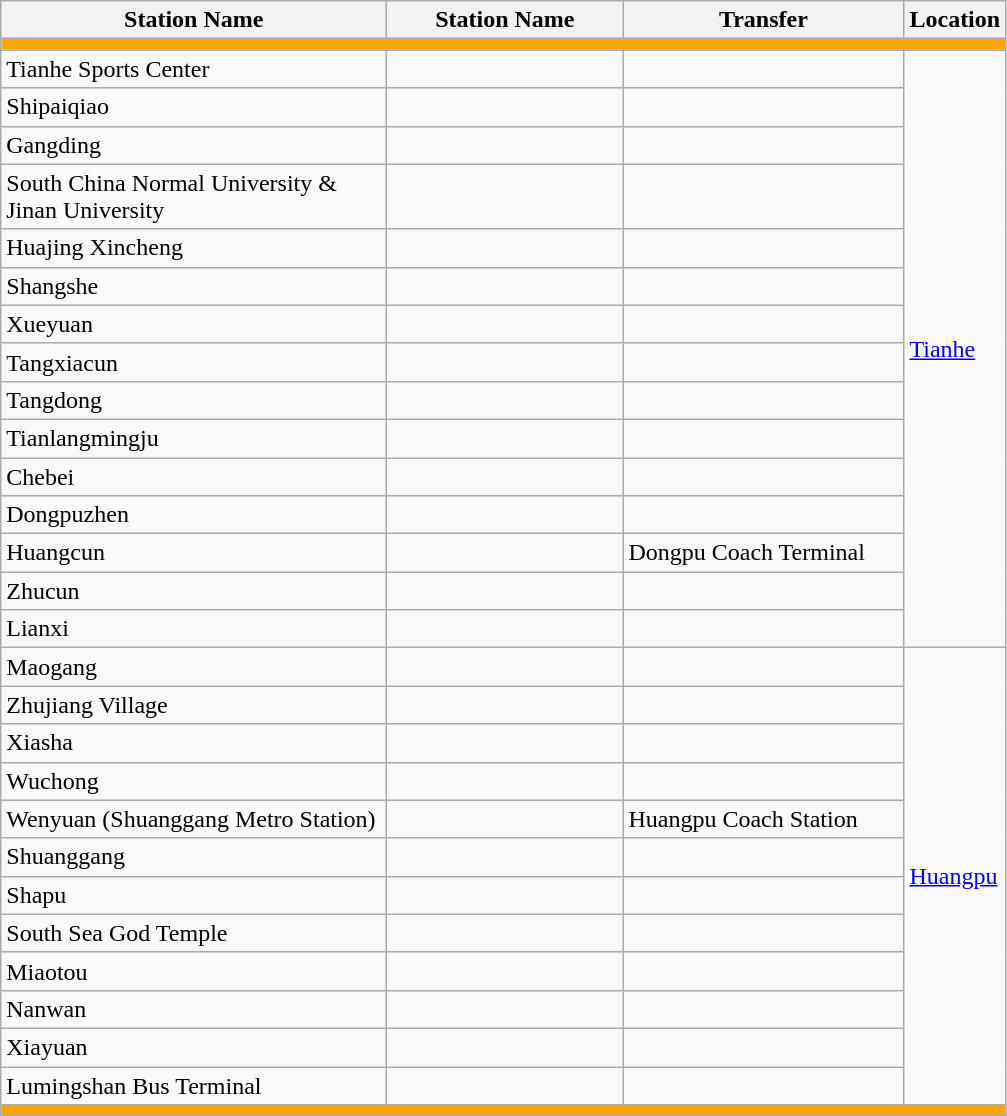<table class="wikitable">
<tr>
<th width = "250pt">Station Name<br></th>
<th width = "150pt">Station Name<br></th>
<th width = "180pt">Transfer</th>
<th>Location</th>
</tr>
<tr style = "background:orange; height: 2pt">
<td colspan = "5"></td>
</tr>
<tr>
<td>Tianhe Sports Center</td>
<td><span></span></td>
<td>   </td>
<td rowspan="15"><a href='#'>Tianhe</a></td>
</tr>
<tr>
<td>Shipaiqiao</td>
<td><span></span></td>
<td> </td>
</tr>
<tr>
<td>Gangding</td>
<td><span></span></td>
<td> </td>
</tr>
<tr>
<td>South China Normal University & Jinan University</td>
<td><span></span></td>
<td></td>
</tr>
<tr>
<td>Huajing Xincheng</td>
<td><span></span></td>
<td></td>
</tr>
<tr>
<td>Shangshe</td>
<td><span></span></td>
<td></td>
</tr>
<tr>
<td>Xueyuan</td>
<td><span></span></td>
<td></td>
</tr>
<tr>
<td>Tangxiacun</td>
<td><span></span></td>
<td></td>
</tr>
<tr>
<td>Tangdong</td>
<td><span></span></td>
<td></td>
</tr>
<tr>
<td>Tianlangmingju</td>
<td><span></span></td>
<td></td>
</tr>
<tr>
<td>Chebei</td>
<td><span></span></td>
<td> </td>
</tr>
<tr>
<td>Dongpuzhen</td>
<td><span></span></td>
<td></td>
</tr>
<tr>
<td>Huangcun</td>
<td><span></span></td>
<td> Dongpu Coach Terminal</td>
</tr>
<tr>
<td>Zhucun</td>
<td><span></span></td>
<td></td>
</tr>
<tr>
<td>Lianxi</td>
<td><span></span></td>
<td></td>
</tr>
<tr>
<td>Maogang</td>
<td><span></span></td>
<td></td>
<td rowspan="12"><a href='#'>Huangpu</a></td>
</tr>
<tr>
<td>Zhujiang Village</td>
<td><span></span></td>
<td></td>
</tr>
<tr>
<td>Xiasha</td>
<td><span></span></td>
<td></td>
</tr>
<tr>
<td>Wuchong</td>
<td><span></span></td>
<td></td>
</tr>
<tr>
<td>Wenyuan (Shuanggang Metro Station)</td>
<td><span></span></td>
<td>  Huangpu Coach Station</td>
</tr>
<tr>
<td>Shuanggang</td>
<td><span></span></td>
<td></td>
</tr>
<tr>
<td>Shapu</td>
<td><span></span></td>
<td></td>
</tr>
<tr>
<td>South Sea God Temple</td>
<td><span></span></td>
<td> </td>
</tr>
<tr>
<td>Miaotou</td>
<td><span></span></td>
<td></td>
</tr>
<tr>
<td>Nanwan</td>
<td><span></span></td>
<td></td>
</tr>
<tr>
<td>Xiayuan</td>
<td><span></span></td>
<td>  </td>
</tr>
<tr>
<td>Lumingshan Bus Terminal</td>
<td><span></span></td>
<td></td>
</tr>
<tr style = "background:orange; height: 2pt">
<td colspan = "5"></td>
</tr>
</table>
